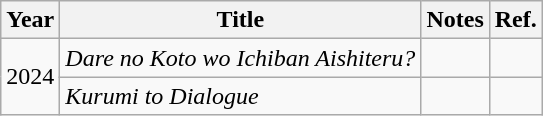<table class="wikitable">
<tr>
<th>Year</th>
<th>Title</th>
<th>Notes</th>
<th>Ref.</th>
</tr>
<tr>
<td rowspan="2">2024</td>
<td><em>Dare no Koto wo Ichiban Aishiteru?</em></td>
<td></td>
<td></td>
</tr>
<tr>
<td><em>Kurumi to Dialogue</em></td>
<td></td>
<td></td>
</tr>
</table>
